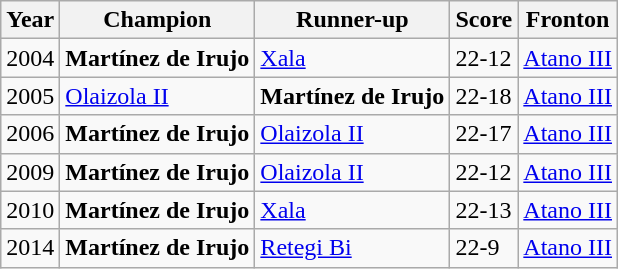<table class="wikitable">
<tr>
<th>Year</th>
<th>Champion</th>
<th>Runner-up</th>
<th>Score</th>
<th>Fronton</th>
</tr>
<tr>
<td>2004</td>
<td><strong>Martínez de Irujo</strong></td>
<td><a href='#'>Xala</a></td>
<td>22-12</td>
<td><a href='#'>Atano III</a></td>
</tr>
<tr>
<td>2005</td>
<td><a href='#'>Olaizola II</a></td>
<td><strong>Martínez de Irujo</strong></td>
<td>22-18</td>
<td><a href='#'>Atano III</a></td>
</tr>
<tr>
<td>2006</td>
<td><strong>Martínez de Irujo</strong></td>
<td><a href='#'>Olaizola II</a></td>
<td>22-17</td>
<td><a href='#'>Atano III</a></td>
</tr>
<tr>
<td>2009</td>
<td><strong>Martínez de Irujo</strong></td>
<td><a href='#'>Olaizola II</a></td>
<td>22-12</td>
<td><a href='#'>Atano III</a></td>
</tr>
<tr>
<td>2010</td>
<td><strong>Martínez de Irujo</strong></td>
<td><a href='#'>Xala</a></td>
<td>22-13</td>
<td><a href='#'>Atano III</a></td>
</tr>
<tr>
<td>2014</td>
<td><strong>Martínez de Irujo</strong></td>
<td><a href='#'>Retegi Bi</a></td>
<td>22-9</td>
<td><a href='#'>Atano III</a></td>
</tr>
</table>
